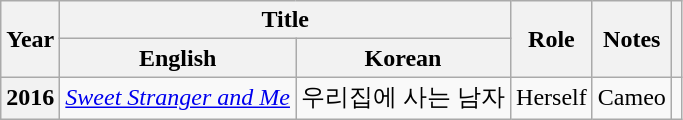<table class="wikitable plainrowheaders">
<tr>
<th rowspan="2">Year</th>
<th colspan="2">Title</th>
<th rowspan="2">Role</th>
<th rowspan="2">Notes</th>
<th rowspan="2"></th>
</tr>
<tr>
<th>English</th>
<th>Korean</th>
</tr>
<tr>
<th scope="row">2016</th>
<td><em><a href='#'>Sweet Stranger and Me</a></em></td>
<td>우리집에 사는 남자</td>
<td>Herself</td>
<td rowspan="2">Cameo</td>
<td style="text-align:center"></td>
</tr>
</table>
